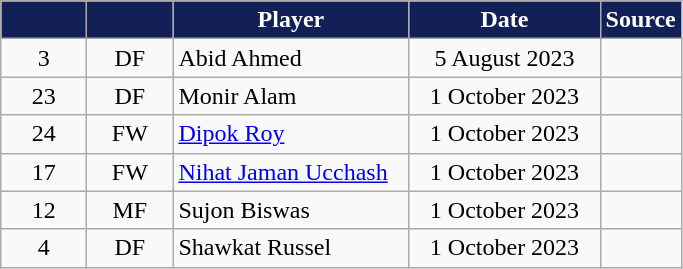<table class="wikitable plainrowheaders sortable" style="text-align:center">
<tr>
<th style="background:#122057; color:white; width:50px;"></th>
<th style="background:#122057; color:white; width:50px;"></th>
<th style="background:#122057; color:white; width:150px;">Player</th>
<th style="background:#122057; color:white; width:120px;">Date</th>
<th style="background:#122057; color:white; width:25px;">Source</th>
</tr>
<tr>
<td align="center">3</td>
<td align="center">DF</td>
<td align="left">Abid Ahmed</td>
<td align="center">5 August 2023</td>
<td></td>
</tr>
<tr>
<td align="center">23</td>
<td align="center">DF</td>
<td align="left">Monir Alam</td>
<td align="center">1 October 2023</td>
<td></td>
</tr>
<tr>
<td align="center">24</td>
<td align="center">FW</td>
<td align="left"><a href='#'>Dipok Roy</a></td>
<td align="center">1 October 2023</td>
<td></td>
</tr>
<tr>
<td align="center">17</td>
<td align="center">FW</td>
<td align="left"><a href='#'>Nihat Jaman Ucchash</a></td>
<td align="center">1 October 2023</td>
<td></td>
</tr>
<tr>
<td align="center">12</td>
<td align="center">MF</td>
<td align="left">Sujon Biswas</td>
<td align="center">1 October 2023</td>
<td></td>
</tr>
<tr>
<td align="center">4</td>
<td align="center">DF</td>
<td align="left">Shawkat Russel</td>
<td align="center">1 October 2023</td>
<td></td>
</tr>
</table>
